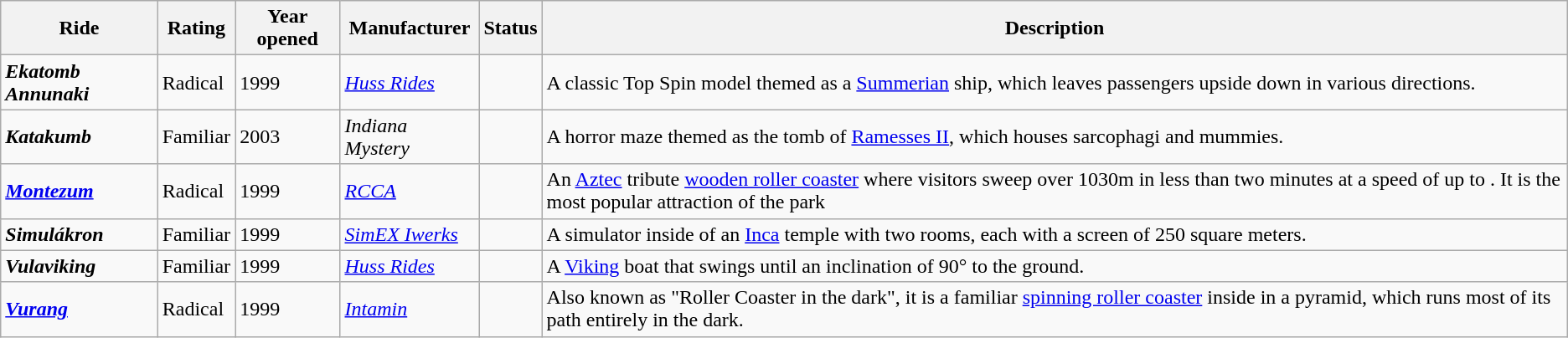<table class="wikitable">
<tr>
<th>Ride</th>
<th>Rating</th>
<th>Year opened</th>
<th>Manufacturer</th>
<th>Status</th>
<th>Description</th>
</tr>
<tr>
<td><strong><em>Ekatomb Annunaki</em></strong></td>
<td>Radical</td>
<td>1999</td>
<td><a href='#'><em>Huss Rides</em></a></td>
<td></td>
<td>A classic Top Spin model themed as a <a href='#'>Summerian</a> ship, which leaves passengers upside down in various directions.</td>
</tr>
<tr>
<td><strong><em>Katakumb</em></strong></td>
<td>Familiar</td>
<td>2003</td>
<td><em>Indiana Mystery</em></td>
<td></td>
<td>A horror maze themed as the tomb of <a href='#'>Ramesses II</a>, which houses sarcophagi and mummies.</td>
</tr>
<tr>
<td><strong><em><a href='#'>Montezum</a></em></strong></td>
<td>Radical</td>
<td>1999</td>
<td><a href='#'><em>RCCA</em></a></td>
<td></td>
<td>An <a href='#'>Aztec</a> tribute <a href='#'>wooden roller coaster</a> where visitors sweep over 1030m in less than two minutes at a speed of up to . It is the most popular attraction of the park</td>
</tr>
<tr>
<td><strong><em>Simulákron</em></strong></td>
<td>Familiar</td>
<td>1999</td>
<td><a href='#'><em>SimEX Iwerks</em></a></td>
<td></td>
<td>A simulator inside of an <a href='#'>Inca</a> temple with two rooms, each with a screen of 250 square meters.</td>
</tr>
<tr>
<td><strong><em>Vulaviking</em></strong></td>
<td>Familiar</td>
<td>1999</td>
<td><a href='#'><em>Huss Rides</em></a></td>
<td></td>
<td>A <a href='#'>Viking</a> boat that swings until an inclination of 90° to the ground.</td>
</tr>
<tr>
<td><strong><em><a href='#'>Vurang</a></em></strong></td>
<td>Radical</td>
<td>1999</td>
<td><em><a href='#'>Intamin</a></em></td>
<td></td>
<td>Also known as "Roller Coaster in the dark", it is a familiar <a href='#'>spinning roller coaster</a> inside in a pyramid, which runs most of its path entirely in the dark.</td>
</tr>
</table>
